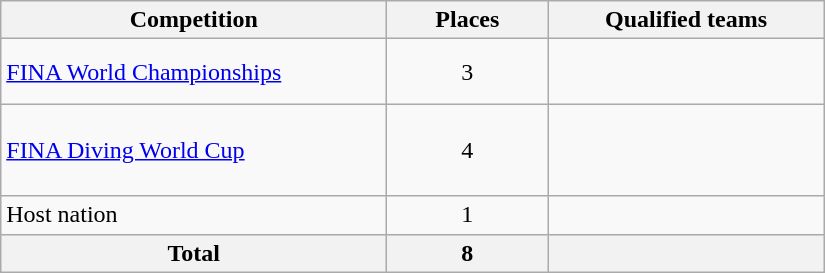<table class="wikitable" width=550>
<tr>
<th width=250>Competition</th>
<th width=100>Places</th>
<th>Qualified teams</th>
</tr>
<tr>
<td><a href='#'>FINA World Championships</a></td>
<td align=center>3</td>
<td><br><br></td>
</tr>
<tr>
<td><a href='#'>FINA Diving World Cup</a></td>
<td align=center>4</td>
<td><br><br><br></td>
</tr>
<tr>
<td>Host nation</td>
<td align=center>1</td>
<td></td>
</tr>
<tr>
<th>Total</th>
<th>8</th>
<th></th>
</tr>
</table>
